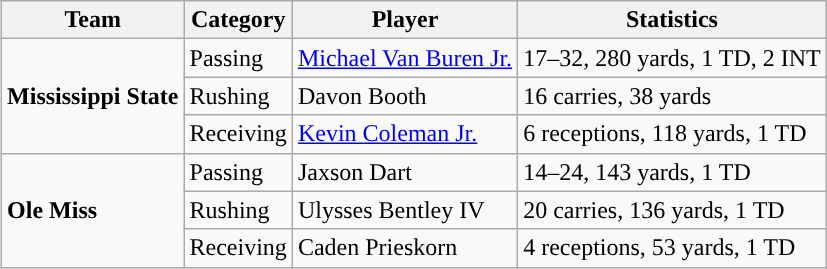<table class="wikitable" style="float: right;">
<tr>
<th>Team</th>
<th>Category</th>
<th>Player</th>
<th>Statistics</th>
</tr>
<tr>
<td rowspan=3><strong>Mississippi State</strong></td>
<td>Passing</td>
<td><a href='#'>Michael Van Buren Jr.</a></td>
<td>17–32, 280 yards, 1 TD, 2 INT</td>
</tr>
<tr>
<td>Rushing</td>
<td>Davon Booth</td>
<td>16 carries, 38 yards</td>
</tr>
<tr>
<td>Receiving</td>
<td><a href='#'>Kevin Coleman Jr.</a></td>
<td>6 receptions, 118 yards, 1 TD</td>
</tr>
<tr>
<td rowspan=3><strong>Ole Miss</strong></td>
<td>Passing</td>
<td>Jaxson Dart</td>
<td>14–24, 143 yards, 1 TD</td>
</tr>
<tr>
<td>Rushing</td>
<td>Ulysses Bentley IV</td>
<td>20 carries, 136 yards, 1 TD</td>
</tr>
<tr>
<td>Receiving</td>
<td>Caden Prieskorn</td>
<td>4 receptions, 53 yards, 1 TD</td>
</tr>
</table>
